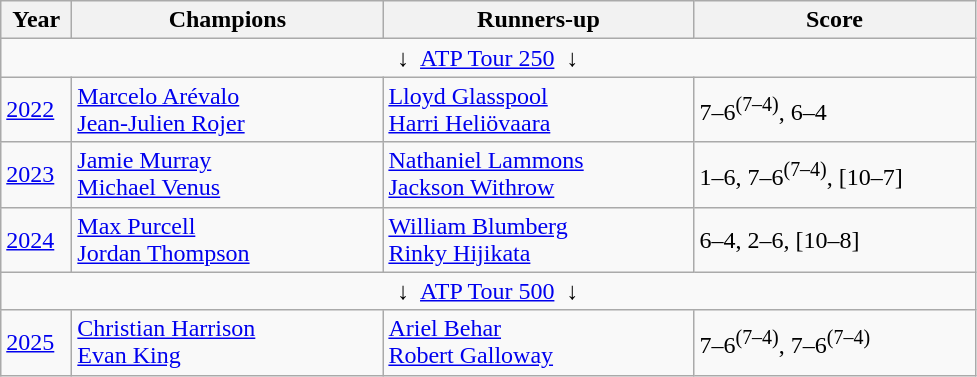<table class="wikitable">
<tr>
<th style="width:40px">Year</th>
<th style="width:200px">Champions</th>
<th style="width:200px">Runners-up</th>
<th style="width:180px" class="unsortable">Score</th>
</tr>
<tr>
<td colspan=5 align=center>↓  <a href='#'>ATP Tour 250</a>  ↓</td>
</tr>
<tr>
<td><a href='#'>2022</a></td>
<td> <a href='#'>Marcelo Arévalo</a> <br>  <a href='#'>Jean-Julien Rojer</a></td>
<td> <a href='#'>Lloyd Glasspool</a> <br>  <a href='#'>Harri Heliövaara</a></td>
<td>7–6<sup>(7–4)</sup>, 6–4</td>
</tr>
<tr>
<td><a href='#'>2023</a></td>
<td> <a href='#'>Jamie Murray</a><br>  <a href='#'>Michael Venus</a></td>
<td> <a href='#'>Nathaniel Lammons</a><br>  <a href='#'>Jackson Withrow</a></td>
<td>1–6, 7–6<sup>(7–4)</sup>, [10–7]</td>
</tr>
<tr>
<td><a href='#'>2024</a></td>
<td> <a href='#'>Max Purcell</a><br>  <a href='#'>Jordan Thompson</a></td>
<td> <a href='#'>William Blumberg</a><br>  <a href='#'>Rinky Hijikata</a></td>
<td>6–4, 2–6, [10–8]</td>
</tr>
<tr>
<td colspan=5 align=center>↓  <a href='#'>ATP Tour 500</a>  ↓</td>
</tr>
<tr>
<td><a href='#'>2025</a></td>
<td> <a href='#'>Christian Harrison</a><br>  <a href='#'>Evan King</a></td>
<td> <a href='#'>Ariel Behar</a><br>  <a href='#'>Robert Galloway</a></td>
<td>7–6<sup>(7–4)</sup>, 7–6<sup>(7–4)</sup></td>
</tr>
</table>
